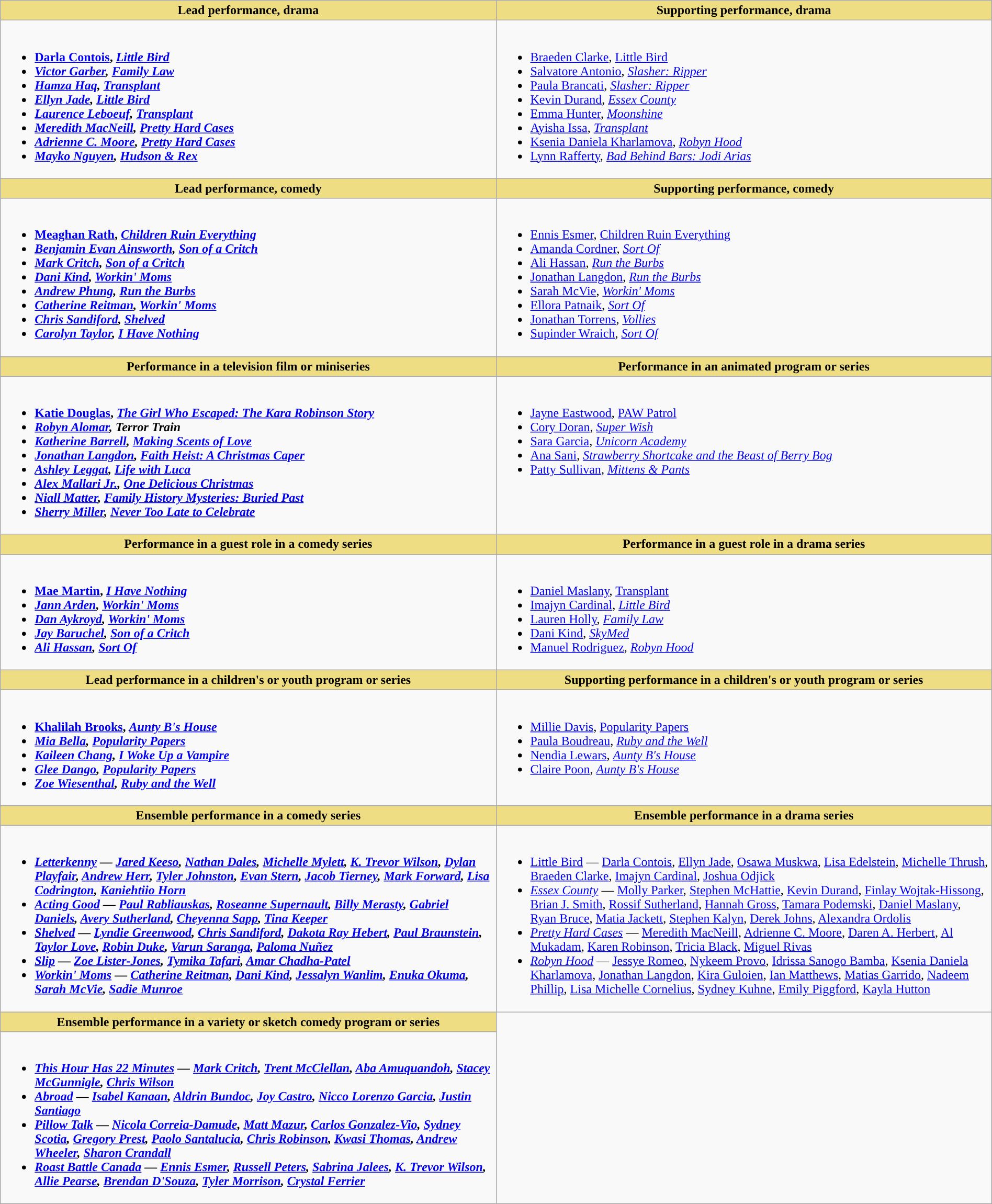<table class=wikitable width="100%">
<tr>
<th style="background:#EEDD82; width:50%">Lead performance, drama</th>
<th style="background:#EEDD82; width:50%">Supporting performance, drama</th>
</tr>
<tr>
<td valign="top"><br><ul><li> <strong><a href='#'>Darla Contois</a>, <em><a href='#'>Little Bird</a><strong><em></li><li><a href='#'>Victor Garber</a>, </em><a href='#'>Family Law</a><em></li><li><a href='#'>Hamza Haq</a>, </em><a href='#'>Transplant</a><em></li><li><a href='#'>Ellyn Jade</a>, </em><a href='#'>Little Bird</a><em></li><li><a href='#'>Laurence Leboeuf</a>, </em><a href='#'>Transplant</a><em></li><li><a href='#'>Meredith MacNeill</a>, </em><a href='#'>Pretty Hard Cases</a><em></li><li><a href='#'>Adrienne C. Moore</a>, </em><a href='#'>Pretty Hard Cases</a><em></li><li><a href='#'>Mayko Nguyen</a>, </em><a href='#'>Hudson & Rex</a><em></li></ul></td>
<td valign="top"><br><ul><li> </strong><a href='#'>Braeden Clarke</a>, </em><a href='#'>Little Bird</a></em></strong></li><li><a href='#'>Salvatore Antonio</a>, <em><a href='#'>Slasher: Ripper</a></em></li><li><a href='#'>Paula Brancati</a>, <em><a href='#'>Slasher: Ripper</a></em></li><li><a href='#'>Kevin Durand</a>, <em><a href='#'>Essex County</a></em></li><li><a href='#'>Emma Hunter</a>, <em><a href='#'>Moonshine</a></em></li><li><a href='#'>Ayisha Issa</a>, <em><a href='#'>Transplant</a></em></li><li><a href='#'>Ksenia Daniela Kharlamova</a>, <em><a href='#'>Robyn Hood</a></em></li><li><a href='#'>Lynn Rafferty</a>, <em><a href='#'>Bad Behind Bars: Jodi Arias</a></em></li></ul></td>
</tr>
<tr>
<th style="background:#EEDD82; width:50%">Lead performance, comedy</th>
<th style="background:#EEDD82; width:50%">Supporting performance, comedy</th>
</tr>
<tr>
<td valign="top"><br><ul><li> <strong><a href='#'>Meaghan Rath</a>, <em><a href='#'>Children Ruin Everything</a><strong><em></li><li><a href='#'>Benjamin Evan Ainsworth</a>, </em><a href='#'>Son of a Critch</a><em></li><li><a href='#'>Mark Critch</a>, </em><a href='#'>Son of a Critch</a><em></li><li><a href='#'>Dani Kind</a>, </em><a href='#'>Workin' Moms</a><em></li><li><a href='#'>Andrew Phung</a>, </em><a href='#'>Run the Burbs</a><em></li><li><a href='#'>Catherine Reitman</a>, </em><a href='#'>Workin' Moms</a><em></li><li><a href='#'>Chris Sandiford</a>, </em><a href='#'>Shelved</a><em></li><li><a href='#'>Carolyn Taylor</a>, </em><a href='#'>I Have Nothing</a><em></li></ul></td>
<td valign="top"><br><ul><li> </strong><a href='#'>Ennis Esmer</a>, </em><a href='#'>Children Ruin Everything</a></em></strong></li><li><a href='#'>Amanda Cordner</a>, <em><a href='#'>Sort Of</a></em></li><li><a href='#'>Ali Hassan</a>, <em><a href='#'>Run the Burbs</a></em></li><li><a href='#'>Jonathan Langdon</a>, <em><a href='#'>Run the Burbs</a></em></li><li><a href='#'>Sarah McVie</a>, <em><a href='#'>Workin' Moms</a></em></li><li><a href='#'>Ellora Patnaik</a>, <em><a href='#'>Sort Of</a></em></li><li><a href='#'>Jonathan Torrens</a>, <em><a href='#'>Vollies</a></em></li><li><a href='#'>Supinder Wraich</a>, <em><a href='#'>Sort Of</a></em></li></ul></td>
</tr>
<tr>
<th style="background:#EEDD82; width:50%">Performance in a television film or miniseries</th>
<th style="background:#EEDD82; width:50%">Performance in an animated program or series</th>
</tr>
<tr>
<td valign="top"><br><ul><li> <strong><a href='#'>Katie Douglas</a>, <em><a href='#'>The Girl Who Escaped: The Kara Robinson Story</a><strong><em></li><li><a href='#'>Robyn Alomar</a>, </em>Terror Train<em></li><li><a href='#'>Katherine Barrell</a>, </em><a href='#'>Making Scents of Love</a><em></li><li><a href='#'>Jonathan Langdon</a>, </em><a href='#'>Faith Heist: A Christmas Caper</a><em></li><li><a href='#'>Ashley Leggat</a>, </em><a href='#'>Life with Luca</a><em></li><li><a href='#'>Alex Mallari Jr.</a>, </em><a href='#'>One Delicious Christmas</a><em></li><li><a href='#'>Niall Matter</a>, </em><a href='#'>Family History Mysteries: Buried Past</a><em></li><li><a href='#'>Sherry Miller</a>, </em><a href='#'>Never Too Late to Celebrate</a><em></li></ul></td>
<td valign="top"><br><ul><li> </strong><a href='#'>Jayne Eastwood</a>, </em><a href='#'>PAW Patrol</a></em></strong></li><li><a href='#'>Cory Doran</a>, <em><a href='#'>Super Wish</a></em></li><li><a href='#'>Sara Garcia</a>, <em><a href='#'>Unicorn Academy</a></em></li><li><a href='#'>Ana Sani</a>, <em><a href='#'>Strawberry Shortcake and the Beast of Berry Bog</a></em></li><li><a href='#'>Patty Sullivan</a>, <em><a href='#'>Mittens & Pants</a></em></li></ul></td>
</tr>
<tr>
<th style="background:#EEDD82; width:50%">Performance in a guest role in a comedy series</th>
<th style="background:#EEDD82; width:50%">Performance in a guest role in a drama series</th>
</tr>
<tr>
<td valign="top"><br><ul><li> <strong><a href='#'>Mae Martin</a>, <em><a href='#'>I Have Nothing</a><strong><em></li><li><a href='#'>Jann Arden</a>, </em><a href='#'>Workin' Moms</a><em></li><li><a href='#'>Dan Aykroyd</a>, </em><a href='#'>Workin' Moms</a><em></li><li><a href='#'>Jay Baruchel</a>, </em><a href='#'>Son of a Critch</a><em></li><li><a href='#'>Ali Hassan</a>, </em><a href='#'>Sort Of</a><em></li></ul></td>
<td valign="top"><br><ul><li> </strong><a href='#'>Daniel Maslany</a>, </em><a href='#'>Transplant</a></em></strong></li><li><a href='#'>Imajyn Cardinal</a>, <em><a href='#'>Little Bird</a></em></li><li><a href='#'>Lauren Holly</a>, <em><a href='#'>Family Law</a></em></li><li><a href='#'>Dani Kind</a>, <em><a href='#'>SkyMed</a></em></li><li><a href='#'>Manuel Rodriguez</a>, <em><a href='#'>Robyn Hood</a></em></li></ul></td>
</tr>
<tr>
<th style="background:#EEDD82; width:50%">Lead performance in a children's or youth program or series</th>
<th style="background:#EEDD82; width:50%">Supporting performance in a children's or youth program or series</th>
</tr>
<tr>
<td valign="top"><br><ul><li> <strong><a href='#'>Khalilah Brooks</a>, <em><a href='#'>Aunty B's House</a><strong><em></li><li><a href='#'>Mia Bella</a>, </em><a href='#'>Popularity Papers</a><em></li><li><a href='#'>Kaileen Chang</a>, </em><a href='#'>I Woke Up a Vampire</a><em></li><li><a href='#'>Glee Dango</a>, </em><a href='#'>Popularity Papers</a><em></li><li><a href='#'>Zoe Wiesenthal</a>, </em><a href='#'>Ruby and the Well</a><em></li></ul></td>
<td valign="top"><br><ul><li> </strong><a href='#'>Millie Davis</a>, </em><a href='#'>Popularity Papers</a></em></strong></li><li><a href='#'>Paula Boudreau</a>, <em><a href='#'>Ruby and the Well</a></em></li><li><a href='#'>Nendia Lewars</a>, <em><a href='#'>Aunty B's House</a></em></li><li><a href='#'>Claire Poon</a>, <em><a href='#'>Aunty B's House</a></em></li></ul></td>
</tr>
<tr>
<th style="background:#EEDD82; width:50%">Ensemble performance in a comedy series</th>
<th style="background:#EEDD82; width:50%">Ensemble performance in a drama series</th>
</tr>
<tr>
<td valign="top"><br><ul><li> <strong><em><a href='#'>Letterkenny</a><em> — <a href='#'>Jared Keeso</a>, <a href='#'>Nathan Dales</a>, <a href='#'>Michelle Mylett</a>, <a href='#'>K. Trevor Wilson</a>, <a href='#'>Dylan Playfair</a>, <a href='#'>Andrew Herr</a>, <a href='#'>Tyler Johnston</a>, <a href='#'>Evan Stern</a>, <a href='#'>Jacob Tierney</a>, <a href='#'>Mark Forward</a>, <a href='#'>Lisa Codrington</a>, <a href='#'>Kaniehtiio Horn</a><strong></li><li></em><a href='#'>Acting Good</a><em> — <a href='#'>Paul Rabliauskas</a>, <a href='#'>Roseanne Supernault</a>, <a href='#'>Billy Merasty</a>, <a href='#'>Gabriel Daniels</a>, <a href='#'>Avery Sutherland</a>, <a href='#'>Cheyenna Sapp</a>, <a href='#'>Tina Keeper</a></li><li></em><a href='#'>Shelved</a><em> — <a href='#'>Lyndie Greenwood</a>, <a href='#'>Chris Sandiford</a>, <a href='#'>Dakota Ray Hebert</a>, <a href='#'>Paul Braunstein</a>, <a href='#'>Taylor Love</a>, <a href='#'>Robin Duke</a>, <a href='#'>Varun Saranga</a>, <a href='#'>Paloma Nuñez</a></li><li></em><a href='#'>Slip</a><em> — <a href='#'>Zoe Lister-Jones</a>, <a href='#'>Tymika Tafari</a>, <a href='#'>Amar Chadha-Patel</a></li><li></em><a href='#'>Workin' Moms</a><em> — <a href='#'>Catherine Reitman</a>, <a href='#'>Dani Kind</a>, <a href='#'>Jessalyn Wanlim</a>, <a href='#'>Enuka Okuma</a>, <a href='#'>Sarah McVie</a>, <a href='#'>Sadie Munroe</a></li></ul></td>
<td valign="top"><br><ul><li> </em></strong><a href='#'>Little Bird</a></em> — <a href='#'>Darla Contois</a>, <a href='#'>Ellyn Jade</a>, <a href='#'>Osawa Muskwa</a>, <a href='#'>Lisa Edelstein</a>, <a href='#'>Michelle Thrush</a>, <a href='#'>Braeden Clarke</a>, <a href='#'>Imajyn Cardinal</a>, <a href='#'>Joshua Odjick</a></strong></li><li><em><a href='#'>Essex County</a></em> — <a href='#'>Molly Parker</a>, <a href='#'>Stephen McHattie</a>, <a href='#'>Kevin Durand</a>, <a href='#'>Finlay Wojtak-Hissong</a>, <a href='#'>Brian J. Smith</a>, <a href='#'>Rossif Sutherland</a>, <a href='#'>Hannah Gross</a>, <a href='#'>Tamara Podemski</a>, <a href='#'>Daniel Maslany</a>, <a href='#'>Ryan Bruce</a>, <a href='#'>Matia Jackett</a>, <a href='#'>Stephen Kalyn</a>, <a href='#'>Derek Johns</a>, <a href='#'>Alexandra Ordolis</a></li><li><em><a href='#'>Pretty Hard Cases</a></em> — <a href='#'>Meredith MacNeill</a>, <a href='#'>Adrienne C. Moore</a>, <a href='#'>Daren A. Herbert</a>, <a href='#'>Al Mukadam</a>, <a href='#'>Karen Robinson</a>, <a href='#'>Tricia Black</a>, <a href='#'>Miguel Rivas</a></li><li><em><a href='#'>Robyn Hood</a></em> — <a href='#'>Jessye Romeo</a>, <a href='#'>Nykeem Provo</a>, <a href='#'>Idrissa Sanogo Bamba</a>, <a href='#'>Ksenia Daniela Kharlamova</a>, <a href='#'>Jonathan Langdon</a>, <a href='#'>Kira Guloien</a>, <a href='#'>Ian Matthews</a>, <a href='#'>Matias Garrido</a>, <a href='#'>Nadeem Phillip</a>, <a href='#'>Lisa Michelle Cornelius</a>, <a href='#'>Sydney Kuhne</a>, <a href='#'>Emily Piggford</a>, <a href='#'>Kayla Hutton</a></li></ul></td>
</tr>
<tr>
<th style="background:#EEDD82; width:50%">Ensemble performance in a variety or sketch comedy program or series</th>
</tr>
<tr>
<td valign="top"><br><ul><li> <strong><em><a href='#'>This Hour Has 22 Minutes</a><em> — <a href='#'>Mark Critch</a>, <a href='#'>Trent McClellan</a>, <a href='#'>Aba Amuquandoh</a>, <a href='#'>Stacey McGunnigle</a>, <a href='#'>Chris Wilson</a><strong></li><li></em><a href='#'>Abroad</a><em> — <a href='#'>Isabel Kanaan</a>, <a href='#'>Aldrin Bundoc</a>, <a href='#'>Joy Castro</a>, <a href='#'>Nicco Lorenzo Garcia</a>, <a href='#'>Justin Santiago</a></li><li></em><a href='#'>Pillow Talk</a><em> — <a href='#'>Nicola Correia-Damude</a>, <a href='#'>Matt Mazur</a>, <a href='#'>Carlos Gonzalez-Vio</a>, <a href='#'>Sydney Scotia</a>, <a href='#'>Gregory Prest</a>, <a href='#'>Paolo Santalucia</a>, <a href='#'>Chris Robinson</a>, <a href='#'>Kwasi Thomas</a>, <a href='#'>Andrew Wheeler</a>, <a href='#'>Sharon Crandall</a></li><li></em><a href='#'>Roast Battle Canada</a><em> — <a href='#'>Ennis Esmer</a>, <a href='#'>Russell Peters</a>, <a href='#'>Sabrina Jalees</a>, <a href='#'>K. Trevor Wilson</a>, <a href='#'>Allie Pearse</a>, <a href='#'>Brendan D'Souza</a>, <a href='#'>Tyler Morrison</a>, <a href='#'>Crystal Ferrier</a></li></ul></td>
</tr>
</table>
